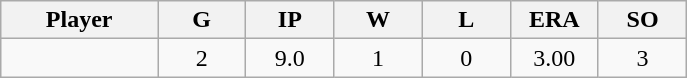<table class="wikitable sortable">
<tr>
<th bgcolor="#DDDDFF" width="16%">Player</th>
<th bgcolor="#DDDDFF" width="9%">G</th>
<th bgcolor="#DDDDFF" width="9%">IP</th>
<th bgcolor="#DDDDFF" width="9%">W</th>
<th bgcolor="#DDDDFF" width="9%">L</th>
<th bgcolor="#DDDDFF" width="9%">ERA</th>
<th bgcolor="#DDDDFF" width="9%">SO</th>
</tr>
<tr align="center">
<td></td>
<td>2</td>
<td>9.0</td>
<td>1</td>
<td>0</td>
<td>3.00</td>
<td>3</td>
</tr>
</table>
